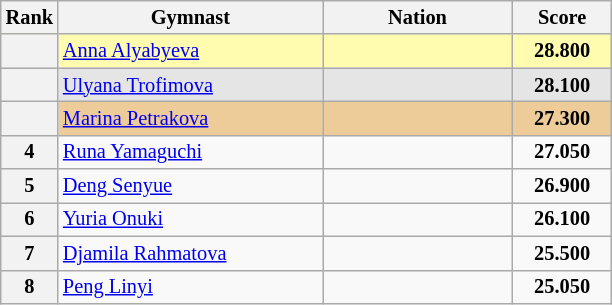<table class="wikitable sortable" style="text-align:center; font-size:85%">
<tr>
<th scope="col" style="width:20px;">Rank</th>
<th ! scope="col" style="width:170px;">Gymnast</th>
<th ! scope="col" style="width:120px;">Nation</th>
<th ! scope="col" style="width:60px;">Score</th>
</tr>
<tr style="background:#fffcaf;">
<th scope=row style="text-align:center"></th>
<td style="text-align:left;"><a href='#'>Anna Alyabyeva</a></td>
<td style="text-align:left;"></td>
<td><strong>28.800</strong></td>
</tr>
<tr style="background:#e5e5e5;">
<th scope=row style="text-align:center"></th>
<td style="text-align:left;"><a href='#'>Ulyana Trofimova</a></td>
<td style="text-align:left;"></td>
<td><strong>28.100</strong></td>
</tr>
<tr style="background:#ec9;">
<th scope=row style="text-align:center"></th>
<td style="text-align:left;"><a href='#'>Marina Petrakova</a></td>
<td style="text-align:left;"></td>
<td><strong>27.300</strong></td>
</tr>
<tr>
<th scope=row style="text-align:center">4</th>
<td style="text-align:left;"><a href='#'>Runa Yamaguchi</a></td>
<td style="text-align:left;"></td>
<td><strong>27.050</strong></td>
</tr>
<tr>
<th scope=row style="text-align:center">5</th>
<td style="text-align:left;"><a href='#'>Deng Senyue</a></td>
<td style="text-align:left;"></td>
<td><strong>26.900</strong></td>
</tr>
<tr>
<th scope=row style="text-align:center">6</th>
<td style="text-align:left;"><a href='#'>Yuria Onuki</a></td>
<td style="text-align:left;"></td>
<td><strong>26.100</strong></td>
</tr>
<tr>
<th scope=row style="text-align:center">7</th>
<td style="text-align:left;"><a href='#'>Djamila Rahmatova</a></td>
<td style="text-align:left;"></td>
<td><strong>25.500</strong></td>
</tr>
<tr>
<th scope=row style="text-align:center">8</th>
<td style="text-align:left;"><a href='#'>Peng Linyi</a></td>
<td style="text-align:left;"></td>
<td><strong>25.050</strong></td>
</tr>
</table>
